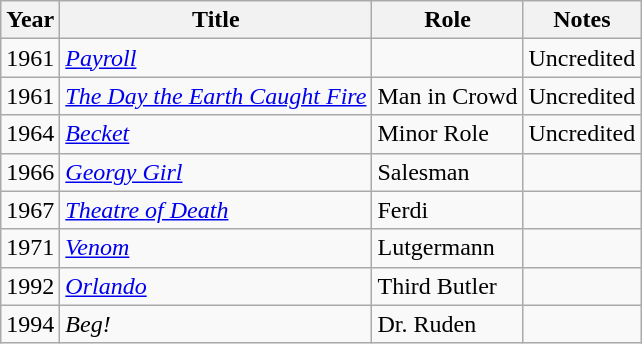<table class="wikitable">
<tr>
<th>Year</th>
<th>Title</th>
<th>Role</th>
<th>Notes</th>
</tr>
<tr>
<td>1961</td>
<td><em><a href='#'>Payroll</a></em></td>
<td></td>
<td>Uncredited</td>
</tr>
<tr>
<td>1961</td>
<td><em><a href='#'>The Day the Earth Caught Fire</a></em></td>
<td>Man in Crowd</td>
<td>Uncredited</td>
</tr>
<tr>
<td>1964</td>
<td><em><a href='#'>Becket</a></em></td>
<td>Minor Role</td>
<td>Uncredited</td>
</tr>
<tr>
<td>1966</td>
<td><em><a href='#'>Georgy Girl</a></em></td>
<td>Salesman</td>
<td></td>
</tr>
<tr>
<td>1967</td>
<td><em><a href='#'>Theatre of Death</a></em></td>
<td>Ferdi</td>
<td></td>
</tr>
<tr>
<td>1971</td>
<td><em><a href='#'>Venom</a></em></td>
<td>Lutgermann</td>
<td></td>
</tr>
<tr>
<td>1992</td>
<td><em><a href='#'>Orlando</a></em></td>
<td>Third Butler</td>
<td></td>
</tr>
<tr>
<td>1994</td>
<td><em>Beg!</em></td>
<td>Dr. Ruden</td>
<td></td>
</tr>
</table>
